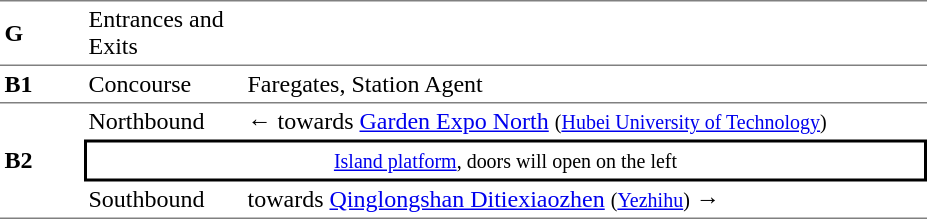<table table border=0 cellspacing=0 cellpadding=3>
<tr>
<td style="border-top:solid 1px gray;border-bottom:solid 0px gray;" width=50><strong>G</strong></td>
<td style="border-top:solid 1px gray;border-bottom:solid 0px gray;" width=100>Entrances and Exits</td>
<td style="border-top:solid 1px gray;border-bottom:solid 0px gray;" width=450></td>
</tr>
<tr>
<td style="border-top:solid 1px gray;border-bottom:solid 1px gray;" width=50><strong>B1</strong></td>
<td style="border-top:solid 1px gray;border-bottom:solid 1px gray;" width=100>Concourse</td>
<td style="border-top:solid 1px gray;border-bottom:solid 1px gray;" width=450>Faregates, Station Agent</td>
</tr>
<tr>
<td style="border-bottom:solid 1px gray;" rowspan=3><strong>B2</strong></td>
<td>Northbound</td>
<td>←  towards <a href='#'>Garden Expo North</a> <small>(<a href='#'>Hubei University of Technology</a>)</small></td>
</tr>
<tr>
<td style="border-right:solid 2px black;border-left:solid 2px black;border-top:solid 2px black;border-bottom:solid 2px black;text-align:center;" colspan=2><small><a href='#'>Island platform</a>, doors will open on the left</small></td>
</tr>
<tr>
<td style="border-bottom:solid 1px gray;">Southbound</td>
<td style="border-bottom:solid 1px gray;"> towards <a href='#'>Qinglongshan Ditiexiaozhen</a> <small>(<a href='#'>Yezhihu</a>)</small> →</td>
</tr>
</table>
